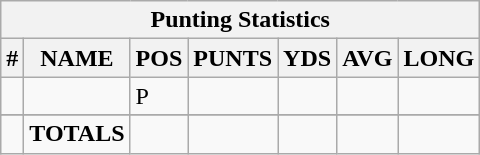<table class="wikitable sortable collapsible collapsed">
<tr>
<th colspan="12">Punting Statistics</th>
</tr>
<tr>
<th>#</th>
<th>NAME</th>
<th>POS</th>
<th>PUNTS</th>
<th>YDS</th>
<th>AVG</th>
<th>LONG</th>
</tr>
<tr>
<td></td>
<td></td>
<td>P</td>
<td></td>
<td></td>
<td></td>
<td></td>
</tr>
<tr>
</tr>
<tr>
<td></td>
<td><strong>TOTALS</strong></td>
<td></td>
<td></td>
<td></td>
<td></td>
<td></td>
</tr>
</table>
